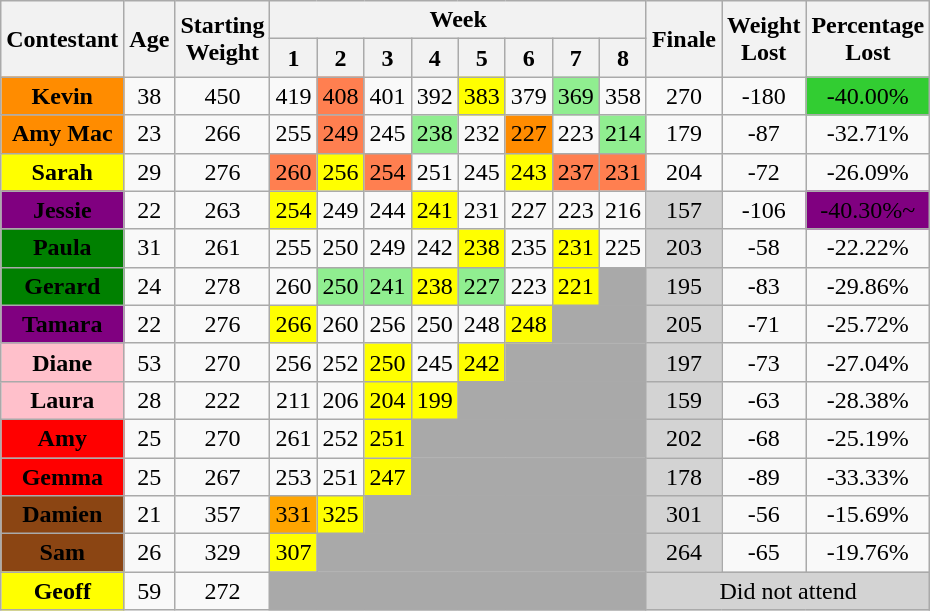<table class="wikitable" style="text-align:center" align=center>
<tr>
<th rowspan=2>Contestant</th>
<th rowspan=2>Age</th>
<th rowspan=2>Starting<br>Weight</th>
<th colspan=8>Week</th>
<th rowspan=2>Finale</th>
<th rowspan=2>Weight<br>Lost</th>
<th rowspan=2>Percentage<br>Lost</th>
</tr>
<tr>
<th>1</th>
<th>2</th>
<th>3</th>
<th>4</th>
<th>5</th>
<th>6</th>
<th>7</th>
<th>8</th>
</tr>
<tr>
<td bgcolor="darkorange"><span><strong>Kevin</strong></span></td>
<td>38</td>
<td>450</td>
<td>419</td>
<td bgcolor="coral">408</td>
<td>401</td>
<td>392</td>
<td bgcolor="yellow">383</td>
<td>379</td>
<td bgcolor="lightgreen">369</td>
<td>358</td>
<td>270</td>
<td>-180</td>
<td bgcolor="limegreen">-40.00%</td>
</tr>
<tr>
<td bgcolor="darkorange"><span><strong>Amy Mac</strong></span></td>
<td>23</td>
<td>266</td>
<td>255</td>
<td bgcolor="coral">249</td>
<td>245</td>
<td bgcolor="lightgreen">238</td>
<td>232</td>
<td bgcolor="darkorange">227</td>
<td>223</td>
<td bgcolor="lightgreen">214</td>
<td>179</td>
<td>-87</td>
<td>-32.71%</td>
</tr>
<tr>
<td bgcolor="yellow"><span><strong>Sarah</strong></span></td>
<td>29</td>
<td>276</td>
<td bgcolor="coral">260</td>
<td bgcolor="yellow">256</td>
<td bgcolor="coral">254</td>
<td>251</td>
<td>245</td>
<td bgcolor="yellow">243</td>
<td bgcolor="coral">237</td>
<td bgcolor="coral">231</td>
<td>204</td>
<td>-72</td>
<td>-26.09%</td>
</tr>
<tr>
<td bgcolor="purple"><span><strong>Jessie</strong></span></td>
<td>22</td>
<td>263</td>
<td bgcolor="yellow">254</td>
<td>249</td>
<td>244</td>
<td bgcolor="yellow">241</td>
<td>231</td>
<td>227</td>
<td>223</td>
<td>216</td>
<td bgcolor="lightgrey">157</td>
<td>-106</td>
<td bgcolor="purple">-40.30%~</td>
</tr>
<tr>
<td bgcolor="green"><span><strong>Paula</strong></span></td>
<td>31</td>
<td>261</td>
<td>255</td>
<td>250</td>
<td>249</td>
<td>242</td>
<td bgcolor="yellow">238</td>
<td>235</td>
<td bgcolor="yellow">231</td>
<td>225</td>
<td bgcolor="lightgrey">203</td>
<td>-58</td>
<td>-22.22%</td>
</tr>
<tr>
<td bgcolor="green"><span><strong>Gerard</strong></span></td>
<td>24</td>
<td>278</td>
<td>260</td>
<td bgcolor="lightgreen">250</td>
<td bgcolor="lightgreen">241</td>
<td bgcolor="yellow">238</td>
<td bgcolor="lightgreen">227</td>
<td>223</td>
<td bgcolor="yellow">221</td>
<td bgcolor="darkgrey" colspan="1"></td>
<td bgcolor="lightgrey">195</td>
<td>-83</td>
<td>-29.86%</td>
</tr>
<tr>
<td bgcolor="purple"><span><strong>Tamara</strong></span></td>
<td>22</td>
<td>276</td>
<td bgcolor="yellow">266</td>
<td>260</td>
<td>256</td>
<td>250</td>
<td>248</td>
<td bgcolor="yellow">248</td>
<td bgcolor="darkgrey" colspan="2"></td>
<td bgcolor="lightgrey">205</td>
<td>-71</td>
<td>-25.72%</td>
</tr>
<tr>
<td bgcolor="pink"><span><strong>Diane</strong></span></td>
<td>53</td>
<td>270</td>
<td>256</td>
<td>252</td>
<td bgcolor="yellow">250</td>
<td>245</td>
<td bgcolor="yellow">242</td>
<td bgcolor="darkgrey" colspan="3"></td>
<td bgcolor="lightgrey">197</td>
<td>-73</td>
<td>-27.04%</td>
</tr>
<tr>
<td bgcolor="pink"><span><strong>Laura</strong></span></td>
<td>28</td>
<td>222</td>
<td>211</td>
<td>206</td>
<td bgcolor="yellow">204</td>
<td bgcolor="yellow">199</td>
<td bgcolor="darkgrey" colspan="4"></td>
<td bgcolor="lightgrey">159</td>
<td>-63</td>
<td>-28.38%</td>
</tr>
<tr>
<td bgcolor="red"><span><strong>Amy</strong></span></td>
<td>25</td>
<td>270</td>
<td>261</td>
<td>252</td>
<td bgcolor="yellow">251</td>
<td bgcolor="darkgrey" colspan="5"></td>
<td bgcolor="lightgrey">202</td>
<td>-68</td>
<td>-25.19%</td>
</tr>
<tr>
<td bgcolor="red"><span><strong>Gemma</strong></span></td>
<td>25</td>
<td>267</td>
<td>253</td>
<td>251</td>
<td bgcolor="yellow">247</td>
<td bgcolor="darkgrey" colspan="5"></td>
<td bgcolor="lightgrey">178</td>
<td>-89</td>
<td>-33.33%</td>
</tr>
<tr>
<td bgcolor="saddlebrown"><span><strong>Damien</strong></span></td>
<td>21</td>
<td>357</td>
<td bgcolor="orange">331</td>
<td bgcolor="yellow">325</td>
<td bgcolor="darkgrey" colspan="6"></td>
<td bgcolor="lightgrey">301</td>
<td>-56</td>
<td>-15.69%</td>
</tr>
<tr>
<td bgcolor="saddlebrown"><span><strong>Sam</strong></span></td>
<td>26</td>
<td>329</td>
<td bgcolor="yellow">307</td>
<td bgcolor="darkgrey" colspan="7"></td>
<td bgcolor="lightgrey">264</td>
<td>-65</td>
<td>-19.76%</td>
</tr>
<tr>
<td bgcolor="yellow"><span><strong>Geoff</strong></span></td>
<td>59</td>
<td>272</td>
<td bgcolor="darkgrey" colspan="8"></td>
<td colspan="3" bgcolor="lightgrey">Did not attend</td>
</tr>
</table>
